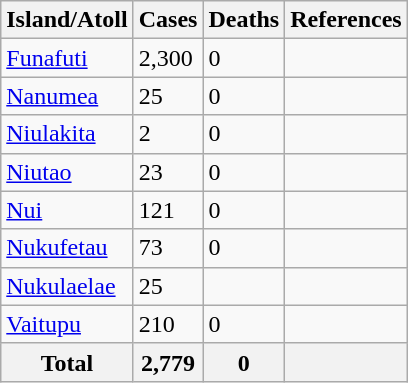<table class="wikitable">
<tr>
<th>Island/Atoll</th>
<th>Cases</th>
<th>Deaths</th>
<th>References</th>
</tr>
<tr>
<td><a href='#'>Funafuti</a></td>
<td>2,300</td>
<td>0</td>
<td></td>
</tr>
<tr>
<td><a href='#'>Nanumea</a></td>
<td>25</td>
<td>0</td>
<td></td>
</tr>
<tr>
<td><a href='#'>Niulakita</a></td>
<td>2</td>
<td>0</td>
<td></td>
</tr>
<tr>
<td><a href='#'>Niutao</a></td>
<td>23</td>
<td>0</td>
<td></td>
</tr>
<tr>
<td><a href='#'>Nui</a></td>
<td>121</td>
<td>0</td>
<td></td>
</tr>
<tr>
<td><a href='#'>Nukufetau</a></td>
<td>73</td>
<td>0</td>
<td></td>
</tr>
<tr>
<td><a href='#'>Nukulaelae</a></td>
<td>25</td>
<td></td>
<td></td>
</tr>
<tr>
<td><a href='#'>Vaitupu</a></td>
<td>210</td>
<td>0</td>
<td></td>
</tr>
<tr>
<th>Total</th>
<th>2,779</th>
<th>0</th>
<th></th>
</tr>
</table>
